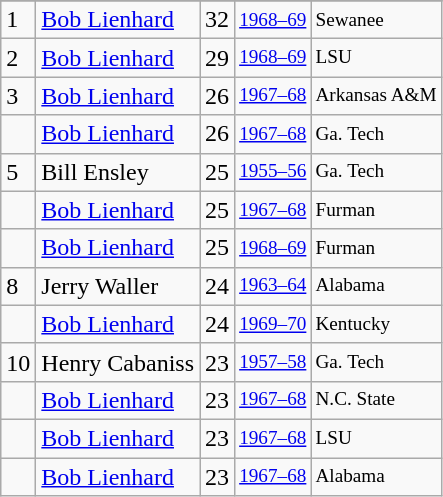<table class="wikitable">
<tr>
</tr>
<tr>
<td>1</td>
<td><a href='#'>Bob Lienhard</a></td>
<td>32</td>
<td style="font-size:80%;"><a href='#'>1968–69</a></td>
<td style="font-size:80%;">Sewanee</td>
</tr>
<tr>
<td>2</td>
<td><a href='#'>Bob Lienhard</a></td>
<td>29</td>
<td style="font-size:80%;"><a href='#'>1968–69</a></td>
<td style="font-size:80%;">LSU</td>
</tr>
<tr>
<td>3</td>
<td><a href='#'>Bob Lienhard</a></td>
<td>26</td>
<td style="font-size:80%;"><a href='#'>1967–68</a></td>
<td style="font-size:80%;">Arkansas A&M</td>
</tr>
<tr>
<td></td>
<td><a href='#'>Bob Lienhard</a></td>
<td>26</td>
<td style="font-size:80%;"><a href='#'>1967–68</a></td>
<td style="font-size:80%;">Ga. Tech</td>
</tr>
<tr>
<td>5</td>
<td>Bill Ensley</td>
<td>25</td>
<td style="font-size:80%;"><a href='#'>1955–56</a></td>
<td style="font-size:80%;">Ga. Tech</td>
</tr>
<tr>
<td></td>
<td><a href='#'>Bob Lienhard</a></td>
<td>25</td>
<td style="font-size:80%;"><a href='#'>1967–68</a></td>
<td style="font-size:80%;">Furman</td>
</tr>
<tr>
<td></td>
<td><a href='#'>Bob Lienhard</a></td>
<td>25</td>
<td style="font-size:80%;"><a href='#'>1968–69</a></td>
<td style="font-size:80%;">Furman</td>
</tr>
<tr>
<td>8</td>
<td>Jerry Waller</td>
<td>24</td>
<td style="font-size:80%;"><a href='#'>1963–64</a></td>
<td style="font-size:80%;">Alabama</td>
</tr>
<tr>
<td></td>
<td><a href='#'>Bob Lienhard</a></td>
<td>24</td>
<td style="font-size:80%;"><a href='#'>1969–70</a></td>
<td style="font-size:80%;">Kentucky</td>
</tr>
<tr>
<td>10</td>
<td>Henry Cabaniss</td>
<td>23</td>
<td style="font-size:80%;"><a href='#'>1957–58</a></td>
<td style="font-size:80%;">Ga. Tech</td>
</tr>
<tr>
<td></td>
<td><a href='#'>Bob Lienhard</a></td>
<td>23</td>
<td style="font-size:80%;"><a href='#'>1967–68</a></td>
<td style="font-size:80%;">N.C. State</td>
</tr>
<tr>
<td></td>
<td><a href='#'>Bob Lienhard</a></td>
<td>23</td>
<td style="font-size:80%;"><a href='#'>1967–68</a></td>
<td style="font-size:80%;">LSU</td>
</tr>
<tr>
<td></td>
<td><a href='#'>Bob Lienhard</a></td>
<td>23</td>
<td style="font-size:80%;"><a href='#'>1967–68</a></td>
<td style="font-size:80%;">Alabama</td>
</tr>
</table>
